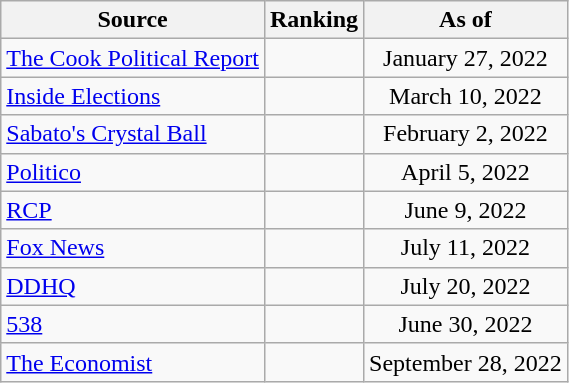<table class="wikitable" style="text-align:center">
<tr>
<th>Source</th>
<th>Ranking</th>
<th>As of</th>
</tr>
<tr>
<td align=left><a href='#'>The Cook Political Report</a></td>
<td></td>
<td>January 27, 2022</td>
</tr>
<tr>
<td align=left><a href='#'>Inside Elections</a></td>
<td></td>
<td>March 10, 2022</td>
</tr>
<tr>
<td align=left><a href='#'>Sabato's Crystal Ball</a></td>
<td></td>
<td>February 2, 2022</td>
</tr>
<tr>
<td align="left"><a href='#'>Politico</a></td>
<td></td>
<td>April 5, 2022</td>
</tr>
<tr>
<td align="left"><a href='#'>RCP</a></td>
<td></td>
<td>June 9, 2022</td>
</tr>
<tr>
<td align=left><a href='#'>Fox News</a></td>
<td></td>
<td>July 11, 2022</td>
</tr>
<tr>
<td align="left"><a href='#'>DDHQ</a></td>
<td></td>
<td>July 20, 2022</td>
</tr>
<tr>
<td align="left"><a href='#'>538</a></td>
<td></td>
<td>June 30, 2022</td>
</tr>
<tr>
<td align="left"><a href='#'>The Economist</a></td>
<td></td>
<td>September 28, 2022</td>
</tr>
</table>
